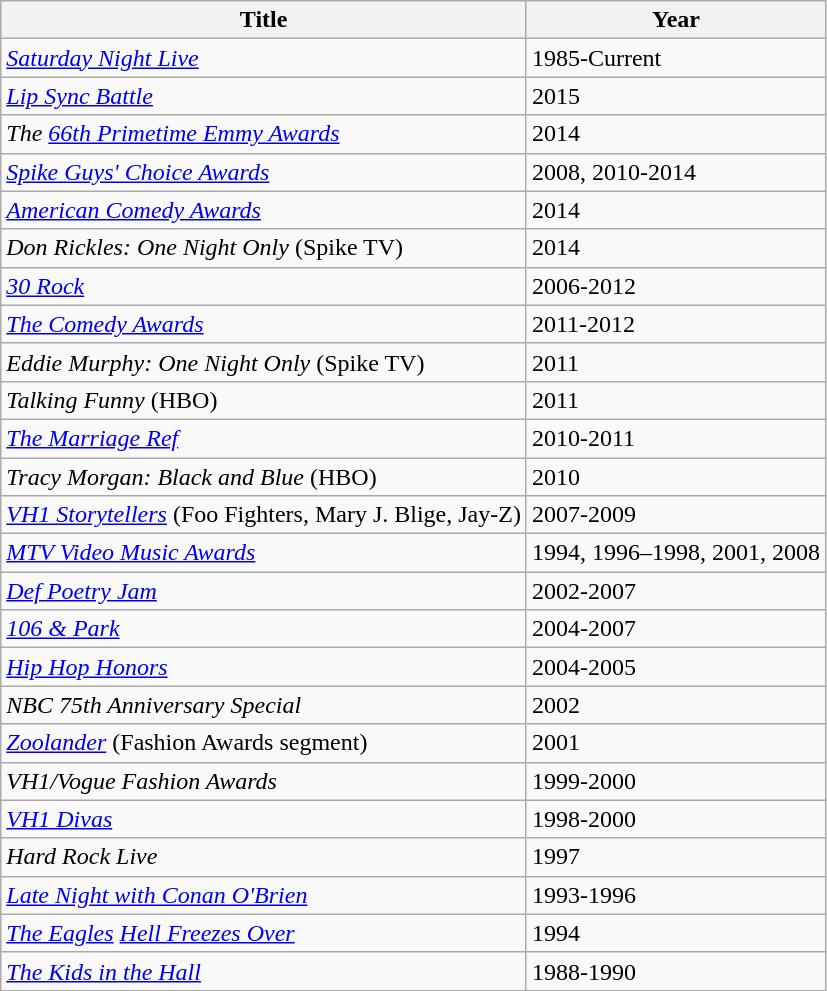<table class="wikitable">
<tr>
<th>Title</th>
<th>Year</th>
</tr>
<tr>
<td><em><a href='#'>Saturday Night Live</a></em></td>
<td>1985-Current</td>
</tr>
<tr>
<td><em><a href='#'>Lip Sync Battle</a></em></td>
<td>2015</td>
</tr>
<tr>
<td><em>The <a href='#'>66th Primetime Emmy Awards</a></em></td>
<td>2014</td>
</tr>
<tr>
<td><em><a href='#'>Spike Guys' Choice Awards</a></em></td>
<td>2008, 2010-2014</td>
</tr>
<tr>
<td><em><a href='#'>American Comedy Awards</a></em></td>
<td>2014</td>
</tr>
<tr>
<td><em>Don Rickles: One Night Only</em> (Spike TV)</td>
<td>2014</td>
</tr>
<tr>
<td><em><a href='#'>30 Rock</a></em></td>
<td>2006-2012</td>
</tr>
<tr>
<td><em><a href='#'>The Comedy Awards</a></em></td>
<td>2011-2012</td>
</tr>
<tr>
<td><em>Eddie Murphy: One Night Only</em> (Spike TV)</td>
<td>2011</td>
</tr>
<tr>
<td><em>Talking Funny</em> (HBO)</td>
<td>2011</td>
</tr>
<tr>
<td><em><a href='#'>The Marriage Ref</a></em></td>
<td>2010-2011</td>
</tr>
<tr>
<td><em>Tracy Morgan: Black and Blue</em> (HBO)</td>
<td>2010</td>
</tr>
<tr>
<td><em><a href='#'>VH1 Storytellers</a></em> (Foo Fighters, Mary J. Blige, Jay-Z)</td>
<td>2007-2009</td>
</tr>
<tr>
<td><em><a href='#'>MTV Video Music Awards</a></em></td>
<td>1994, 1996–1998, 2001, 2008</td>
</tr>
<tr>
<td><em><a href='#'>Def Poetry Jam</a></em></td>
<td>2002-2007</td>
</tr>
<tr>
<td><em><a href='#'>106 & Park</a></em></td>
<td>2004-2007</td>
</tr>
<tr>
<td><em><a href='#'>Hip Hop Honors</a></em></td>
<td>2004-2005</td>
</tr>
<tr>
<td><em>NBC 75th Anniversary Special</em></td>
<td>2002</td>
</tr>
<tr>
<td><em><a href='#'>Zoolander</a></em> (Fashion Awards segment)</td>
<td>2001</td>
</tr>
<tr>
<td><em>VH1/Vogue Fashion Awards</em></td>
<td>1999-2000</td>
</tr>
<tr>
<td><em><a href='#'>VH1 Divas</a></em></td>
<td>1998-2000</td>
</tr>
<tr>
<td><em>Hard Rock Live</em></td>
<td>1997</td>
</tr>
<tr>
<td><em><a href='#'>Late Night with Conan O'Brien</a></em></td>
<td>1993-1996</td>
</tr>
<tr>
<td><em><a href='#'>The Eagles</a> <a href='#'>Hell Freezes Over</a></em></td>
<td>1994</td>
</tr>
<tr>
<td><em><a href='#'>The Kids in the Hall</a></em></td>
<td>1988-1990</td>
</tr>
</table>
